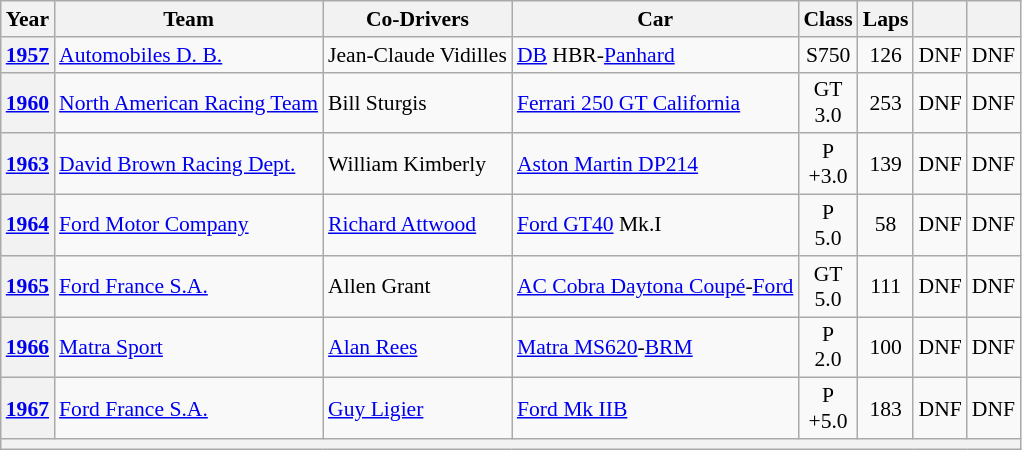<table class="wikitable" style="text-align:center; font-size:90%">
<tr>
<th>Year</th>
<th>Team</th>
<th>Co-Drivers</th>
<th>Car</th>
<th>Class</th>
<th>Laps</th>
<th></th>
<th></th>
</tr>
<tr>
<th><a href='#'>1957</a></th>
<td align="left"> <a href='#'>Automobiles D. B.</a></td>
<td align="left"> Jean-Claude Vidilles</td>
<td align="left"><a href='#'>DB</a> HBR-<a href='#'>Panhard</a></td>
<td>S750</td>
<td>126</td>
<td>DNF</td>
<td>DNF</td>
</tr>
<tr>
<th><a href='#'>1960</a></th>
<td align="left"> <a href='#'>North American Racing Team</a></td>
<td align="left"> Bill Sturgis</td>
<td align="left"><a href='#'>Ferrari 250 GT California</a></td>
<td>GT<br>3.0</td>
<td>253</td>
<td>DNF</td>
<td>DNF</td>
</tr>
<tr>
<th><a href='#'>1963</a></th>
<td align="left"> <a href='#'>David Brown Racing Dept.</a></td>
<td align="left"> William Kimberly</td>
<td align="left"><a href='#'>Aston Martin DP214</a></td>
<td>P<br>+3.0</td>
<td>139</td>
<td>DNF</td>
<td>DNF</td>
</tr>
<tr>
<th><a href='#'>1964</a></th>
<td align="left"> <a href='#'>Ford Motor Company</a></td>
<td align="left"> <a href='#'>Richard Attwood</a></td>
<td align="left"><a href='#'>Ford GT40</a> Mk.I</td>
<td>P<br>5.0</td>
<td>58</td>
<td>DNF</td>
<td>DNF</td>
</tr>
<tr>
<th><a href='#'>1965</a></th>
<td align="left"> <a href='#'>Ford France S.A.</a></td>
<td align="left"> Allen Grant</td>
<td align="left"><a href='#'>AC Cobra Daytona Coupé</a>-<a href='#'>Ford</a></td>
<td>GT<br>5.0</td>
<td>111</td>
<td>DNF</td>
<td>DNF</td>
</tr>
<tr>
<th><a href='#'>1966</a></th>
<td align="left"> <a href='#'>Matra Sport</a></td>
<td align="left"> <a href='#'>Alan Rees</a></td>
<td align="left"><a href='#'>Matra MS620</a>-<a href='#'>BRM</a></td>
<td>P<br>2.0</td>
<td>100</td>
<td>DNF</td>
<td>DNF</td>
</tr>
<tr>
<th><a href='#'>1967</a></th>
<td align="left"> <a href='#'>Ford France S.A.</a></td>
<td align="left"> <a href='#'>Guy Ligier</a></td>
<td align="left"><a href='#'>Ford Mk IIB</a></td>
<td>P<br>+5.0</td>
<td>183</td>
<td>DNF</td>
<td>DNF</td>
</tr>
<tr>
<th colspan="8"></th>
</tr>
</table>
